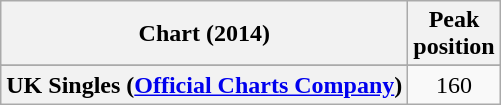<table class="wikitable sortable plainrowheaders" style="text-align:center;">
<tr>
<th>Chart (2014)</th>
<th>Peak<br>position</th>
</tr>
<tr>
</tr>
<tr>
<th scope="row">UK Singles (<a href='#'>Official Charts Company</a>) </th>
<td>160</td>
</tr>
</table>
